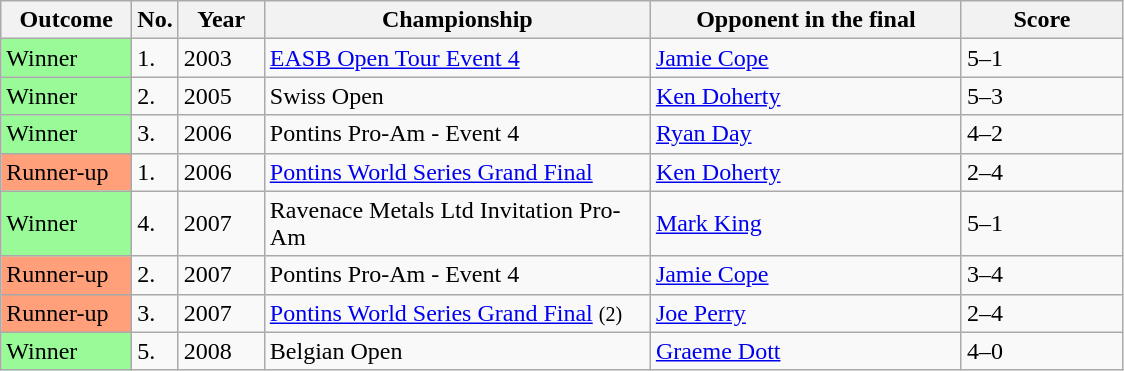<table class="sortable wikitable">
<tr>
<th width="80">Outcome</th>
<th width="20">No.</th>
<th width="50">Year</th>
<th style="width:250px;">Championship</th>
<th style="width:200px;">Opponent in the final</th>
<th style="width:100px;">Score</th>
</tr>
<tr>
<td style="background: #98FB98">Winner</td>
<td>1.</td>
<td>2003</td>
<td><a href='#'>EASB Open Tour Event 4</a></td>
<td> <a href='#'>Jamie Cope</a></td>
<td>5–1</td>
</tr>
<tr>
<td style="background: #98FB98">Winner</td>
<td>2.</td>
<td>2005</td>
<td>Swiss Open</td>
<td> <a href='#'>Ken Doherty</a></td>
<td>5–3</td>
</tr>
<tr>
<td style="background: #98FB98">Winner</td>
<td>3.</td>
<td>2006</td>
<td>Pontins Pro-Am - Event 4</td>
<td> <a href='#'>Ryan Day</a></td>
<td>4–2</td>
</tr>
<tr>
<td style="background:#ffa07a;">Runner-up</td>
<td>1.</td>
<td>2006</td>
<td><a href='#'>Pontins World Series Grand Final</a></td>
<td> <a href='#'>Ken Doherty</a></td>
<td>2–4</td>
</tr>
<tr>
<td style="background: #98FB98">Winner</td>
<td>4.</td>
<td>2007</td>
<td>Ravenace Metals Ltd Invitation Pro-Am</td>
<td> <a href='#'>Mark King</a></td>
<td>5–1</td>
</tr>
<tr>
<td style="background:#ffa07a;">Runner-up</td>
<td>2.</td>
<td>2007</td>
<td>Pontins Pro-Am - Event 4</td>
<td> <a href='#'>Jamie Cope</a></td>
<td>3–4</td>
</tr>
<tr>
<td style="background:#ffa07a;">Runner-up</td>
<td>3.</td>
<td>2007</td>
<td><a href='#'>Pontins World Series Grand Final</a> <small>(2)</small></td>
<td> <a href='#'>Joe Perry</a></td>
<td>2–4</td>
</tr>
<tr>
<td style="background: #98FB98">Winner</td>
<td>5.</td>
<td>2008</td>
<td>Belgian Open</td>
<td> <a href='#'>Graeme Dott</a></td>
<td>4–0</td>
</tr>
</table>
